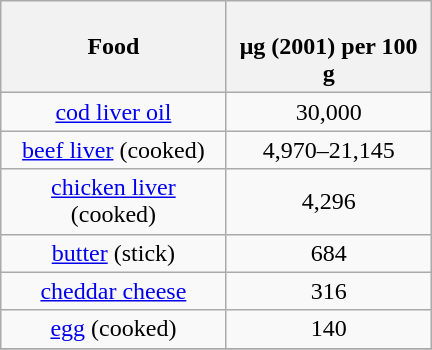<table class="wikitable" style="float:right; clear:left; width:18em; text-align:center;">
<tr>
<th>Food</th>
<th><br>μg  (2001)
per 100 g</th>
</tr>
<tr>
<td><a href='#'>cod liver oil</a></td>
<td>30,000</td>
</tr>
<tr>
<td><a href='#'>beef liver</a> (cooked)</td>
<td>4,970–21,145</td>
</tr>
<tr>
<td><a href='#'>chicken liver</a> (cooked)</td>
<td>4,296</td>
</tr>
<tr>
<td><a href='#'>butter</a> (stick)</td>
<td>684</td>
</tr>
<tr>
<td><a href='#'>cheddar cheese</a></td>
<td>316</td>
</tr>
<tr>
<td><a href='#'>egg</a> (cooked)</td>
<td>140</td>
</tr>
<tr>
</tr>
</table>
